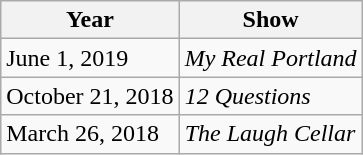<table class="wikitable">
<tr>
<th>Year</th>
<th>Show</th>
</tr>
<tr>
<td>June 1, 2019</td>
<td><em>My Real Portland</em></td>
</tr>
<tr>
<td>October 21, 2018</td>
<td><em>12 Questions</em></td>
</tr>
<tr>
<td>March 26, 2018</td>
<td><em>The Laugh Cellar</em></td>
</tr>
</table>
